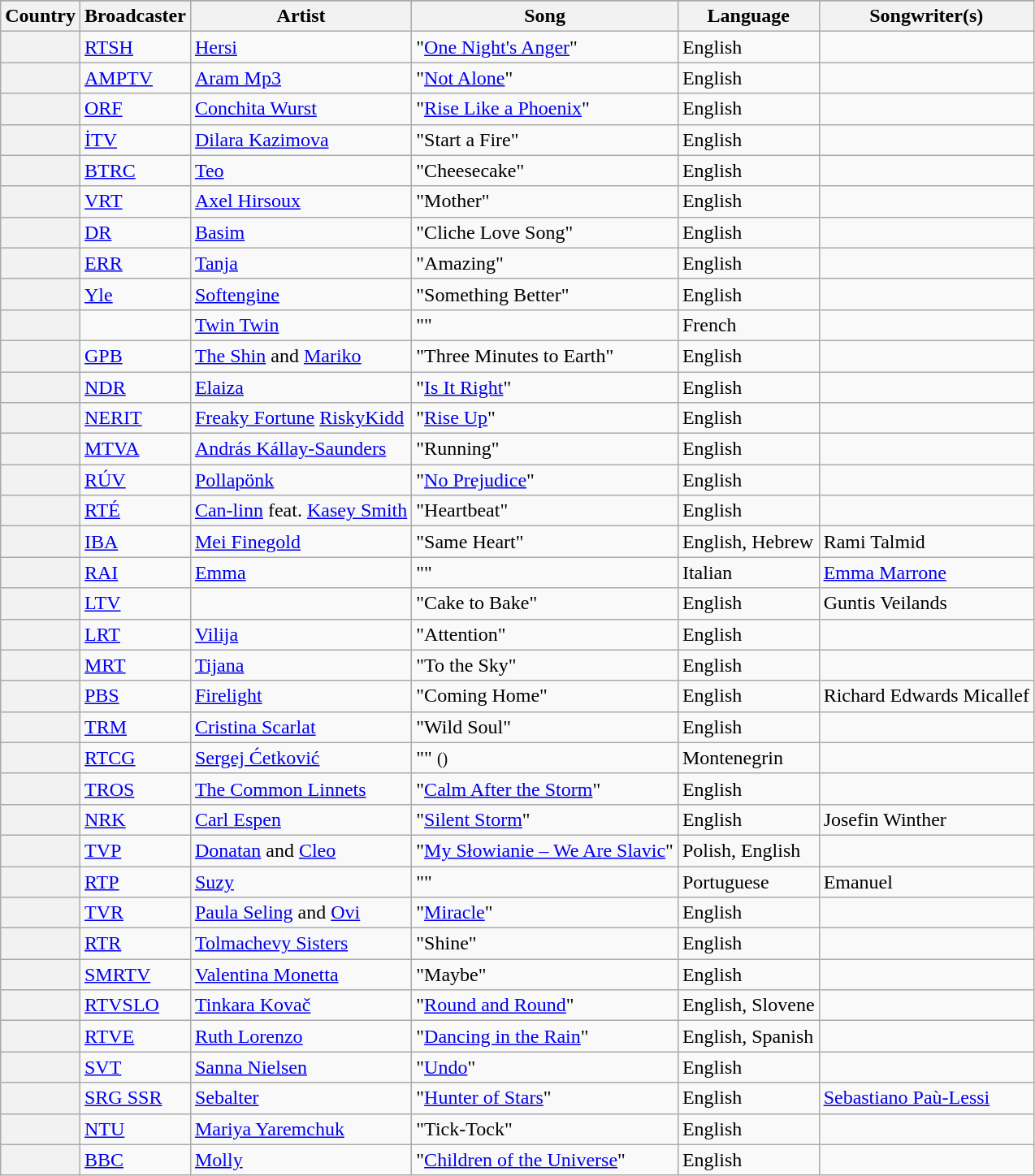<table class="wikitable plainrowheaders">
<tr>
</tr>
<tr>
<th scope="col">Country</th>
<th scope="col">Broadcaster</th>
<th scope="col">Artist</th>
<th scope="col">Song</th>
<th scope="col">Language</th>
<th scope="col">Songwriter(s)</th>
</tr>
<tr>
<th scope="row"></th>
<td><a href='#'>RTSH</a></td>
<td><a href='#'>Hersi</a></td>
<td>"<a href='#'>One Night's Anger</a>"</td>
<td>English</td>
<td></td>
</tr>
<tr>
<th scope="row"></th>
<td><a href='#'>AMPTV</a></td>
<td><a href='#'>Aram Mp3</a></td>
<td>"<a href='#'>Not Alone</a>"</td>
<td>English</td>
<td></td>
</tr>
<tr>
<th scope="row"></th>
<td><a href='#'>ORF</a></td>
<td><a href='#'>Conchita Wurst</a></td>
<td>"<a href='#'>Rise Like a Phoenix</a>"</td>
<td>English</td>
<td></td>
</tr>
<tr>
<th scope="row"></th>
<td><a href='#'>İTV</a></td>
<td><a href='#'>Dilara Kazimova</a></td>
<td>"Start a Fire"</td>
<td>English</td>
<td></td>
</tr>
<tr>
<th scope="row"></th>
<td><a href='#'>BTRC</a></td>
<td><a href='#'>Teo</a></td>
<td>"Cheesecake"</td>
<td>English</td>
<td></td>
</tr>
<tr>
<th scope="row"></th>
<td><a href='#'>VRT</a></td>
<td><a href='#'>Axel Hirsoux</a></td>
<td>"Mother"</td>
<td>English</td>
<td></td>
</tr>
<tr>
<th scope="row"></th>
<td><a href='#'>DR</a></td>
<td><a href='#'>Basim</a></td>
<td>"Cliche Love Song"</td>
<td>English</td>
<td></td>
</tr>
<tr>
<th scope="row"></th>
<td><a href='#'>ERR</a></td>
<td><a href='#'>Tanja</a></td>
<td>"Amazing"</td>
<td>English</td>
<td></td>
</tr>
<tr>
<th scope="row"></th>
<td><a href='#'>Yle</a></td>
<td><a href='#'>Softengine</a></td>
<td>"Something Better"</td>
<td>English</td>
<td></td>
</tr>
<tr>
<th scope="row"></th>
<td></td>
<td><a href='#'>Twin Twin</a></td>
<td>""</td>
<td>French</td>
<td></td>
</tr>
<tr>
<th scope="row"></th>
<td><a href='#'>GPB</a></td>
<td><a href='#'>The Shin</a> and <a href='#'>Mariko</a></td>
<td>"Three Minutes to Earth"</td>
<td>English</td>
<td></td>
</tr>
<tr>
<th scope="row"></th>
<td><a href='#'>NDR</a></td>
<td><a href='#'>Elaiza</a></td>
<td>"<a href='#'>Is It Right</a>"</td>
<td>English</td>
<td></td>
</tr>
<tr>
<th scope="row"></th>
<td><a href='#'>NERIT</a></td>
<td><a href='#'>Freaky Fortune</a>  <a href='#'>RiskyKidd</a></td>
<td>"<a href='#'>Rise Up</a>"</td>
<td>English</td>
<td></td>
</tr>
<tr>
<th scope="row"></th>
<td><a href='#'>MTVA</a></td>
<td><a href='#'>András Kállay-Saunders</a></td>
<td>"Running"</td>
<td>English</td>
<td></td>
</tr>
<tr>
<th scope="row"></th>
<td><a href='#'>RÚV</a></td>
<td><a href='#'>Pollapönk</a></td>
<td>"<a href='#'>No Prejudice</a>"</td>
<td>English</td>
<td></td>
</tr>
<tr>
<th scope="row"></th>
<td><a href='#'>RTÉ</a></td>
<td><a href='#'>Can-linn</a> feat. <a href='#'>Kasey Smith</a></td>
<td>"Heartbeat"</td>
<td>English</td>
<td></td>
</tr>
<tr>
<th scope="row"></th>
<td><a href='#'>IBA</a></td>
<td><a href='#'>Mei Finegold</a></td>
<td>"Same Heart"</td>
<td>English, Hebrew</td>
<td>Rami Talmid</td>
</tr>
<tr>
<th scope="row"></th>
<td><a href='#'>RAI</a></td>
<td><a href='#'>Emma</a></td>
<td>""</td>
<td>Italian</td>
<td><a href='#'>Emma Marrone</a></td>
</tr>
<tr>
<th scope="row"></th>
<td><a href='#'>LTV</a></td>
<td></td>
<td>"Cake to Bake"</td>
<td>English</td>
<td>Guntis Veilands</td>
</tr>
<tr>
<th scope="row"></th>
<td><a href='#'>LRT</a></td>
<td><a href='#'>Vilija</a></td>
<td>"Attention"</td>
<td>English</td>
<td></td>
</tr>
<tr>
<th scope="row"></th>
<td><a href='#'>MRT</a></td>
<td><a href='#'>Tijana</a></td>
<td>"To the Sky"</td>
<td>English</td>
<td></td>
</tr>
<tr>
<th scope="row"></th>
<td><a href='#'>PBS</a></td>
<td><a href='#'>Firelight</a></td>
<td>"Coming Home"</td>
<td>English</td>
<td>Richard Edwards Micallef</td>
</tr>
<tr>
<th scope="row"></th>
<td><a href='#'>TRM</a></td>
<td><a href='#'>Cristina Scarlat</a></td>
<td>"Wild Soul"</td>
<td>English</td>
<td></td>
</tr>
<tr>
<th scope="row"></th>
<td><a href='#'>RTCG</a></td>
<td><a href='#'>Sergej Ćetković</a></td>
<td>"" <small>()</small></td>
<td>Montenegrin</td>
<td></td>
</tr>
<tr>
<th scope="row"></th>
<td><a href='#'>TROS</a></td>
<td><a href='#'>The Common Linnets</a></td>
<td>"<a href='#'>Calm After the Storm</a>"</td>
<td>English</td>
<td></td>
</tr>
<tr>
<th scope="row"></th>
<td><a href='#'>NRK</a></td>
<td><a href='#'>Carl Espen</a></td>
<td>"<a href='#'>Silent Storm</a>"</td>
<td>English</td>
<td>Josefin Winther</td>
</tr>
<tr>
<th scope="row"></th>
<td><a href='#'>TVP</a></td>
<td><a href='#'>Donatan</a> and <a href='#'>Cleo</a></td>
<td>"<a href='#'><span>My Słowianie</span> – We Are Slavic</a>"</td>
<td>Polish, English</td>
<td></td>
</tr>
<tr>
<th scope="row"></th>
<td><a href='#'>RTP</a></td>
<td><a href='#'>Suzy</a></td>
<td>""</td>
<td>Portuguese</td>
<td>Emanuel</td>
</tr>
<tr>
<th scope="row"></th>
<td><a href='#'>TVR</a></td>
<td><a href='#'>Paula Seling</a> and <a href='#'>Ovi</a></td>
<td>"<a href='#'>Miracle</a>"</td>
<td>English</td>
<td></td>
</tr>
<tr>
<th scope="row"></th>
<td><a href='#'>RTR</a></td>
<td><a href='#'>Tolmachevy Sisters</a></td>
<td>"Shine"</td>
<td>English</td>
<td></td>
</tr>
<tr>
<th scope="row"></th>
<td><a href='#'>SMRTV</a></td>
<td><a href='#'>Valentina Monetta</a></td>
<td>"Maybe"</td>
<td>English</td>
<td></td>
</tr>
<tr>
<th scope="row"></th>
<td><a href='#'>RTVSLO</a></td>
<td><a href='#'>Tinkara Kovač</a></td>
<td>"<a href='#'>Round and Round</a>"</td>
<td>English, Slovene</td>
<td></td>
</tr>
<tr>
<th scope="row"></th>
<td><a href='#'>RTVE</a></td>
<td><a href='#'>Ruth Lorenzo</a></td>
<td>"<a href='#'>Dancing in the Rain</a>"</td>
<td>English, Spanish</td>
<td></td>
</tr>
<tr>
<th scope="row"></th>
<td><a href='#'>SVT</a></td>
<td><a href='#'>Sanna Nielsen</a></td>
<td>"<a href='#'>Undo</a>"</td>
<td>English</td>
<td></td>
</tr>
<tr>
<th scope="row"></th>
<td><a href='#'>SRG SSR</a></td>
<td><a href='#'>Sebalter</a></td>
<td>"<a href='#'>Hunter of Stars</a>"</td>
<td>English</td>
<td><a href='#'>Sebastiano Paù-Lessi</a></td>
</tr>
<tr>
<th scope="row"></th>
<td><a href='#'>NTU</a></td>
<td><a href='#'>Mariya Yaremchuk</a></td>
<td>"Tick-Tock"</td>
<td>English</td>
<td></td>
</tr>
<tr>
<th scope="row"></th>
<td><a href='#'>BBC</a></td>
<td><a href='#'>Molly</a></td>
<td>"<a href='#'>Children of the Universe</a>"</td>
<td>English</td>
<td></td>
</tr>
</table>
